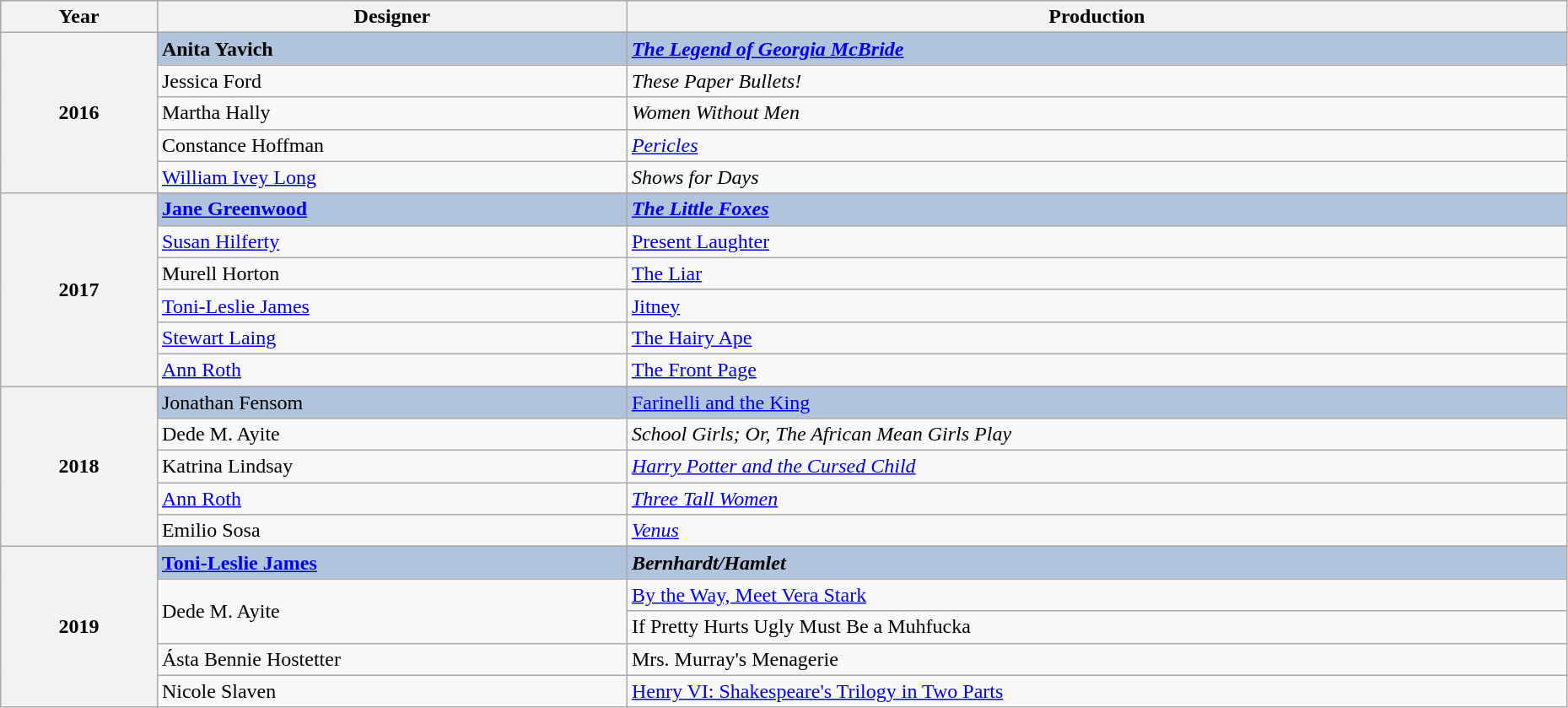<table class="wikitable" style="width:98%;">
<tr style="background:#bebebe;">
<th style="width:10%;">Year</th>
<th style="width:30%;">Designer</th>
<th style="width:60%;">Production</th>
</tr>
<tr>
<th rowspan="6">2016</th>
</tr>
<tr style="background:#B0C4DE">
<td><strong>Anita Yavich</strong></td>
<td><strong><em><a href='#'>The Legend of Georgia McBride</a></em></strong></td>
</tr>
<tr>
<td>Jessica Ford</td>
<td><em>These Paper Bullets!</em></td>
</tr>
<tr>
<td>Martha Hally</td>
<td><em>Women Without Men</em></td>
</tr>
<tr>
<td>Constance Hoffman</td>
<td><em><a href='#'>Pericles</a></em></td>
</tr>
<tr>
<td><a href='#'>William Ivey Long</a></td>
<td><em>Shows for Days</em></td>
</tr>
<tr>
<th rowspan="7">2017</th>
</tr>
<tr style="background:#B0C4DE">
<td><strong><a href='#'>Jane Greenwood</a></strong></td>
<td><strong><em><a href='#'>The Little Foxes</a><em> <strong></td>
</tr>
<tr>
<td><a href='#'>Susan Hilferty</a></td>
<td></em><a href='#'>Present Laughter</a><em></td>
</tr>
<tr>
<td>Murell Horton</td>
<td></em><a href='#'>The Liar</a><em></td>
</tr>
<tr>
<td><a href='#'>Toni-Leslie James</a></td>
<td></em><a href='#'>Jitney</a><em></td>
</tr>
<tr>
<td><a href='#'>Stewart Laing</a></td>
<td></em><a href='#'>The Hairy Ape</a><em></td>
</tr>
<tr>
<td><a href='#'>Ann Roth</a></td>
<td></em><a href='#'>The Front Page</a><em></td>
</tr>
<tr>
<th rowspan="6">2018</th>
</tr>
<tr style="background:#B0C4DE">
<td></strong>Jonathan Fensom<strong></td>
<td></em></strong><a href='#'>Farinelli and the King</a></em> </strong></td>
</tr>
<tr>
<td>Dede M. Ayite</td>
<td><em>School Girls; Or, The African Mean Girls Play</em></td>
</tr>
<tr>
<td>Katrina Lindsay</td>
<td><em><a href='#'>Harry Potter and the Cursed Child</a></em></td>
</tr>
<tr>
<td><a href='#'>Ann Roth</a></td>
<td><em><a href='#'>Three Tall Women</a></em></td>
</tr>
<tr>
<td>Emilio Sosa</td>
<td><em><a href='#'>Venus</a></em></td>
</tr>
<tr>
<th rowspan="6">2019</th>
</tr>
<tr style="background:#B0C4DE">
<td><strong><a href='#'>Toni-Leslie James</a></strong></td>
<td><strong><em>Bernhardt/Hamlet<em> <strong></td>
</tr>
<tr>
<td rowspan="2">Dede M. Ayite</td>
<td></em><a href='#'>By the Way, Meet Vera Stark</a><em></td>
</tr>
<tr>
<td></em>If Pretty Hurts Ugly Must Be a Muhfucka<em></td>
</tr>
<tr>
<td>Ásta Bennie Hostetter</td>
<td></em>Mrs. Murray's Menagerie<em></td>
</tr>
<tr>
<td>Nicole Slaven</td>
<td></em><a href='#'>Henry VI: Shakespeare's Trilogy in Two Parts</a><em></td>
</tr>
</table>
